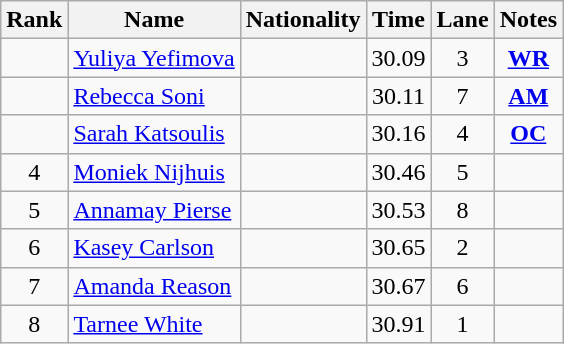<table class="wikitable sortable" style="text-align:center">
<tr>
<th>Rank</th>
<th>Name</th>
<th>Nationality</th>
<th>Time</th>
<th>Lane</th>
<th>Notes</th>
</tr>
<tr>
<td></td>
<td align=left><a href='#'>Yuliya Yefimova</a></td>
<td align=left></td>
<td>30.09</td>
<td>3</td>
<td><strong><a href='#'>WR</a></strong></td>
</tr>
<tr>
<td></td>
<td align=left><a href='#'>Rebecca Soni</a></td>
<td align=left></td>
<td>30.11</td>
<td>7</td>
<td><strong><a href='#'>AM</a></strong></td>
</tr>
<tr>
<td></td>
<td align=left><a href='#'>Sarah Katsoulis</a></td>
<td align=left></td>
<td>30.16</td>
<td>4</td>
<td><strong><a href='#'>OC</a></strong></td>
</tr>
<tr>
<td>4</td>
<td align=left><a href='#'>Moniek Nijhuis</a></td>
<td align=left></td>
<td>30.46</td>
<td>5</td>
<td></td>
</tr>
<tr>
<td>5</td>
<td align=left><a href='#'>Annamay Pierse</a></td>
<td align=left></td>
<td>30.53</td>
<td>8</td>
<td></td>
</tr>
<tr>
<td>6</td>
<td align=left><a href='#'>Kasey Carlson</a></td>
<td align=left></td>
<td>30.65</td>
<td>2</td>
<td></td>
</tr>
<tr>
<td>7</td>
<td align=left><a href='#'>Amanda Reason</a></td>
<td align=left></td>
<td>30.67</td>
<td>6</td>
<td></td>
</tr>
<tr>
<td>8</td>
<td align=left><a href='#'>Tarnee White</a></td>
<td align=left></td>
<td>30.91</td>
<td>1</td>
<td></td>
</tr>
</table>
